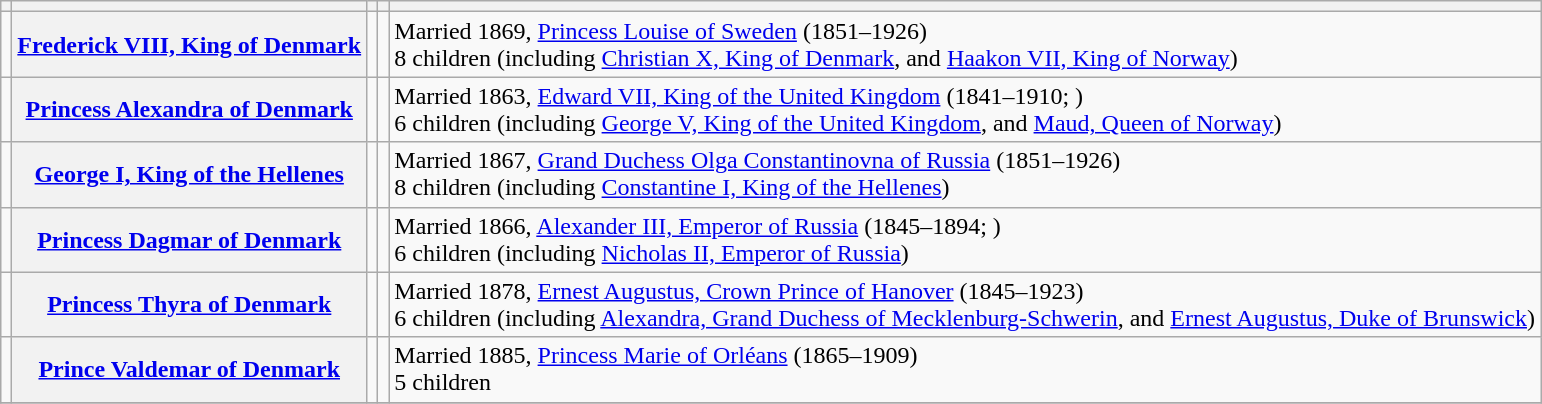<table class="wikitable sortable sticky-header">
<tr>
<th scope="col" class="unsortable" style=max-width:3em></th>
<th scope="col" style=max-width:3em></th>
<th scope="col" style=max-width:3em></th>
<th scope="col" style=max-width:3em></th>
<th scope="col" class="unsortable" style=max-width:3em></th>
</tr>
<tr>
<td class="float-center" style="text-align:center;"></td>
<th scope="row" data-sort-value="of Denmark, Frederick"><a href='#'>Frederick VIII, King of Denmark</a> </th>
<td></td>
<td></td>
<td>Married 1869, <a href='#'>Princess Louise of Sweden</a> (1851–1926)<br>8 children (including <a href='#'>Christian X, King of Denmark</a>, and <a href='#'>Haakon VII, King of Norway</a>)</td>
</tr>
<tr>
<td class="float-center" style="text-align:center;"></td>
<th scope="row" data-sort-value="of Denmark, Alexandra"><a href='#'>Princess Alexandra of Denmark</a></th>
<td></td>
<td></td>
<td>Married 1863, <a href='#'>Edward VII, King of the United Kingdom</a> (1841–1910; )<br>6 children (including <a href='#'>George V, King of the United Kingdom</a>, and <a href='#'>Maud, Queen of Norway</a>)</td>
</tr>
<tr>
<td class="float-center" style="text-align:center;"></td>
<th scope="row" data-sort-value="of Denmark, George"><a href='#'>George I, King of the Hellenes</a> </th>
<td></td>
<td></td>
<td>Married 1867, <a href='#'>Grand Duchess Olga Constantinovna of Russia</a> (1851–1926)<br>8 children (including <a href='#'>Constantine I, King of the Hellenes</a>)</td>
</tr>
<tr>
<td class="float-center" style="text-align:center;"></td>
<th scope="row" data-sort-value="of Denmark, Dagmar"><a href='#'>Princess Dagmar of Denmark</a></th>
<td></td>
<td></td>
<td>Married 1866, <a href='#'>Alexander III, Emperor of Russia</a> (1845–1894; )<br>6 children (including <a href='#'>Nicholas II, Emperor of Russia</a>)</td>
</tr>
<tr>
<td class="float-center" style="text-align:center;"></td>
<th scope="row" data-sort-value="of Denmark, Thyra"><a href='#'>Princess Thyra of Denmark</a></th>
<td></td>
<td></td>
<td>Married 1878, <a href='#'>Ernest Augustus, Crown Prince of Hanover</a> (1845–1923)<br>6 children (including <a href='#'>Alexandra, Grand Duchess of Mecklenburg-Schwerin</a>, and <a href='#'>Ernest Augustus, Duke of Brunswick</a>)</td>
</tr>
<tr>
<td class="float-center" style="text-align:center;"></td>
<th scope="row" data-sort-value="of Denmark, Valdemar"><a href='#'>Prince Valdemar of Denmark</a></th>
<td></td>
<td></td>
<td>Married 1885, <a href='#'>Princess Marie of Orléans</a> (1865–1909)<br>5 children</td>
</tr>
<tr>
</tr>
</table>
